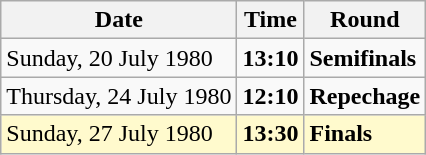<table class="wikitable">
<tr>
<th>Date</th>
<th>Time</th>
<th>Round</th>
</tr>
<tr>
<td>Sunday, 20 July 1980</td>
<td><strong>13:10</strong></td>
<td><strong>Semifinals</strong></td>
</tr>
<tr>
<td>Thursday, 24 July 1980</td>
<td><strong>12:10</strong></td>
<td><strong>Repechage</strong></td>
</tr>
<tr style=background:lemonchiffon>
<td>Sunday, 27 July 1980</td>
<td><strong>13:30</strong></td>
<td><strong>Finals</strong></td>
</tr>
</table>
